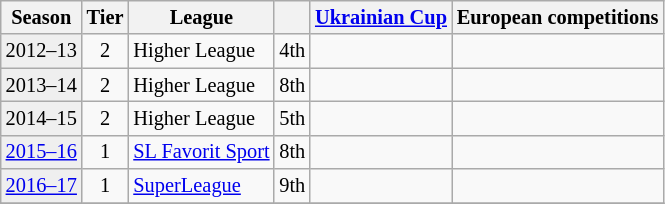<table class="wikitable" style="font-size:85%">
<tr bgcolor=>
<th>Season</th>
<th>Tier</th>
<th>League</th>
<th></th>
<th><a href='#'>Ukrainian Cup</a></th>
<th colspan=2>European competitions</th>
</tr>
<tr>
<td style="background:#efefef;">2012–13</td>
<td align="center">2</td>
<td>Higher League</td>
<td style="background: " align="center">4th</td>
<td></td>
<td colspan=2></td>
</tr>
<tr>
<td style="background:#efefef;">2013–14</td>
<td align="center">2</td>
<td>Higher League</td>
<td style="background: " align="center">8th</td>
<td></td>
<td colspan=2></td>
</tr>
<tr>
<td style="background:#efefef;">2014–15</td>
<td align="center">2</td>
<td>Higher League</td>
<td style="background: " align="center">5th</td>
<td></td>
<td colspan=2></td>
</tr>
<tr>
<td style="background:#efefef;"><a href='#'>2015–16</a></td>
<td align="center">1</td>
<td><a href='#'>SL Favorit Sport</a></td>
<td style="background: " align="center">8th</td>
<td></td>
<td colspan=2></td>
</tr>
<tr>
<td style="background:#efefef;"><a href='#'>2016–17</a></td>
<td align="center">1</td>
<td><a href='#'>SuperLeague</a></td>
<td align=center>9th</td>
<td></td>
<td colspan=2></td>
</tr>
<tr>
</tr>
</table>
